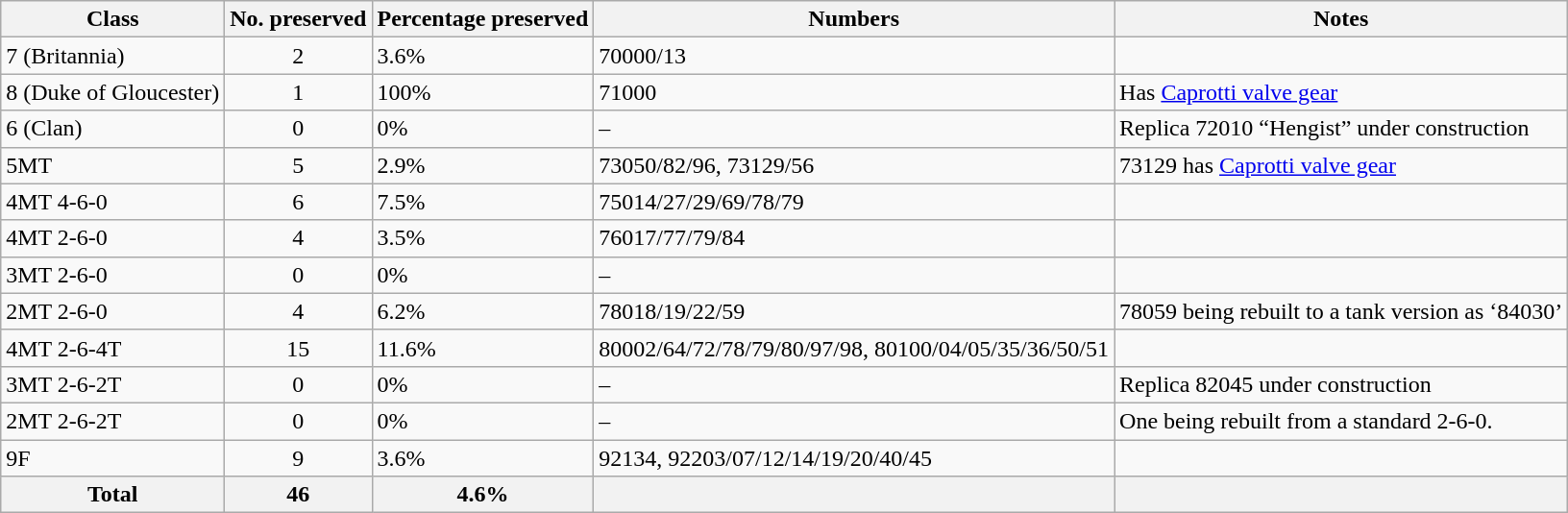<table class="wikitable sortable">
<tr>
<th>Class</th>
<th>No. preserved</th>
<th>Percentage preserved</th>
<th>Numbers</th>
<th>Notes</th>
</tr>
<tr>
<td>7 (Britannia)</td>
<td align=center>2</td>
<td>3.6%</td>
<td>70000/13</td>
<td></td>
</tr>
<tr>
<td>8 (Duke of Gloucester)</td>
<td align=center>1</td>
<td>100%</td>
<td>71000</td>
<td>Has <a href='#'>Caprotti valve gear</a></td>
</tr>
<tr>
<td>6 (Clan)</td>
<td align=center>0</td>
<td>0%</td>
<td>–</td>
<td>Replica 72010 “Hengist” under construction</td>
</tr>
<tr>
<td>5MT</td>
<td align=center>5</td>
<td>2.9%</td>
<td>73050/82/96, 73129/56</td>
<td>73129 has <a href='#'>Caprotti valve gear</a></td>
</tr>
<tr>
<td>4MT 4-6-0</td>
<td align=center>6</td>
<td>7.5%</td>
<td>75014/27/29/69/78/79</td>
<td></td>
</tr>
<tr>
<td>4MT 2-6-0</td>
<td align=center>4</td>
<td>3.5%</td>
<td>76017/77/79/84</td>
<td></td>
</tr>
<tr>
<td>3MT 2-6-0</td>
<td align=center>0</td>
<td>0%</td>
<td>–</td>
<td></td>
</tr>
<tr>
<td>2MT 2-6-0</td>
<td align=center>4</td>
<td>6.2%</td>
<td>78018/19/22/59</td>
<td>78059 being rebuilt to a tank version as ‘84030’</td>
</tr>
<tr>
<td>4MT 2-6-4T</td>
<td align=center>15</td>
<td>11.6%</td>
<td>80002/64/72/78/79/80/97/98, 80100/04/05/35/36/50/51</td>
</tr>
<tr>
<td>3MT 2-6-2T</td>
<td align=center>0</td>
<td>0%</td>
<td>– </td>
<td>Replica 82045 under construction</td>
</tr>
<tr>
<td>2MT 2-6-2T</td>
<td align=center>0</td>
<td>0%</td>
<td>–</td>
<td>One being rebuilt from a standard 2-6-0.</td>
</tr>
<tr>
<td>9F</td>
<td align=center>9</td>
<td>3.6%</td>
<td>92134, 92203/07/12/14/19/20/40/45</td>
<td></td>
</tr>
<tr>
<th>Total</th>
<th>46</th>
<th>4.6%</th>
<th></th>
<th></th>
</tr>
</table>
